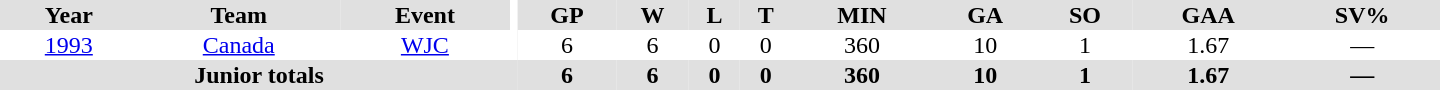<table border="0" cellpadding="1" cellspacing="0" ID="Table3" style="text-align:center; width:60em">
<tr ALIGN="center" bgcolor="#e0e0e0">
<th>Year</th>
<th>Team</th>
<th>Event</th>
<th rowspan="99" bgcolor="#ffffff"></th>
<th>GP</th>
<th>W</th>
<th>L</th>
<th>T</th>
<th>MIN</th>
<th>GA</th>
<th>SO</th>
<th>GAA</th>
<th>SV%</th>
</tr>
<tr>
<td><a href='#'>1993</a></td>
<td><a href='#'>Canada</a></td>
<td><a href='#'>WJC</a></td>
<td>6</td>
<td>6</td>
<td>0</td>
<td>0</td>
<td>360</td>
<td>10</td>
<td>1</td>
<td>1.67</td>
<td>—</td>
</tr>
<tr bgcolor="#e0e0e0">
<th colspan=4>Junior totals</th>
<th>6</th>
<th>6</th>
<th>0</th>
<th>0</th>
<th>360</th>
<th>10</th>
<th>1</th>
<th>1.67</th>
<th>—</th>
</tr>
</table>
